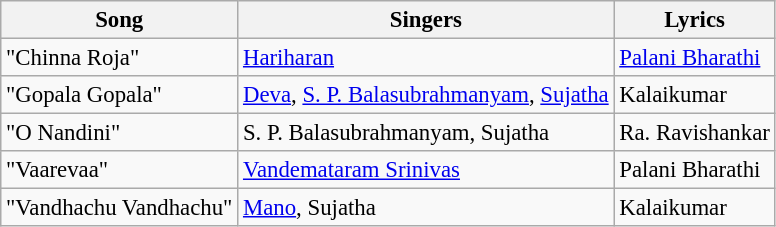<table class="wikitable" style="font-size:95%;">
<tr>
<th>Song</th>
<th>Singers</th>
<th>Lyrics</th>
</tr>
<tr>
<td>"Chinna Roja"</td>
<td><a href='#'>Hariharan</a></td>
<td><a href='#'>Palani Bharathi</a></td>
</tr>
<tr>
<td>"Gopala Gopala"</td>
<td><a href='#'>Deva</a>, <a href='#'>S. P. Balasubrahmanyam</a>, <a href='#'>Sujatha</a></td>
<td>Kalaikumar</td>
</tr>
<tr>
<td>"O Nandini"</td>
<td>S. P. Balasubrahmanyam, Sujatha</td>
<td>Ra. Ravishankar</td>
</tr>
<tr>
<td>"Vaarevaa"</td>
<td><a href='#'>Vandemataram Srinivas</a></td>
<td>Palani Bharathi</td>
</tr>
<tr>
<td>"Vandhachu Vandhachu"</td>
<td><a href='#'>Mano</a>, Sujatha</td>
<td>Kalaikumar</td>
</tr>
</table>
